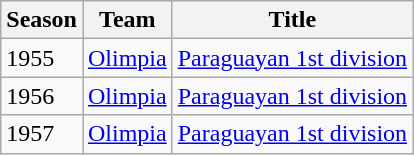<table class="wikitable">
<tr>
<th>Season</th>
<th>Team</th>
<th>Title</th>
</tr>
<tr>
<td>1955</td>
<td><a href='#'>Olimpia</a></td>
<td><a href='#'>Paraguayan 1st division</a></td>
</tr>
<tr>
<td>1956</td>
<td><a href='#'>Olimpia</a></td>
<td><a href='#'>Paraguayan 1st division</a></td>
</tr>
<tr>
<td>1957</td>
<td><a href='#'>Olimpia</a></td>
<td><a href='#'>Paraguayan 1st division</a></td>
</tr>
</table>
